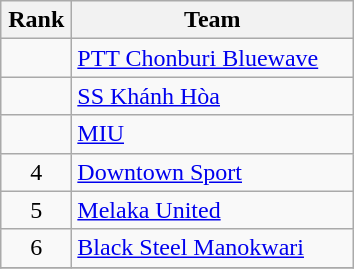<table class="wikitable" style="text-align: center;">
<tr>
<th width=40>Rank</th>
<th width=180>Team</th>
</tr>
<tr align=center>
<td></td>
<td style="text-align:left;"> <a href='#'>PTT Chonburi Bluewave</a></td>
</tr>
<tr align=center>
<td></td>
<td style="text-align:left;"> <a href='#'>SS Khánh Hòa</a></td>
</tr>
<tr align=center>
<td></td>
<td style="text-align:left;"> <a href='#'>MIU</a></td>
</tr>
<tr align=center>
<td>4</td>
<td style="text-align:left;"> <a href='#'>Downtown Sport</a></td>
</tr>
<tr align=center>
<td>5</td>
<td style="text-align:left;"> <a href='#'>Melaka United</a></td>
</tr>
<tr align=center>
<td>6</td>
<td style="text-align:left;"> <a href='#'>Black Steel Manokwari</a></td>
</tr>
<tr align=center>
</tr>
</table>
